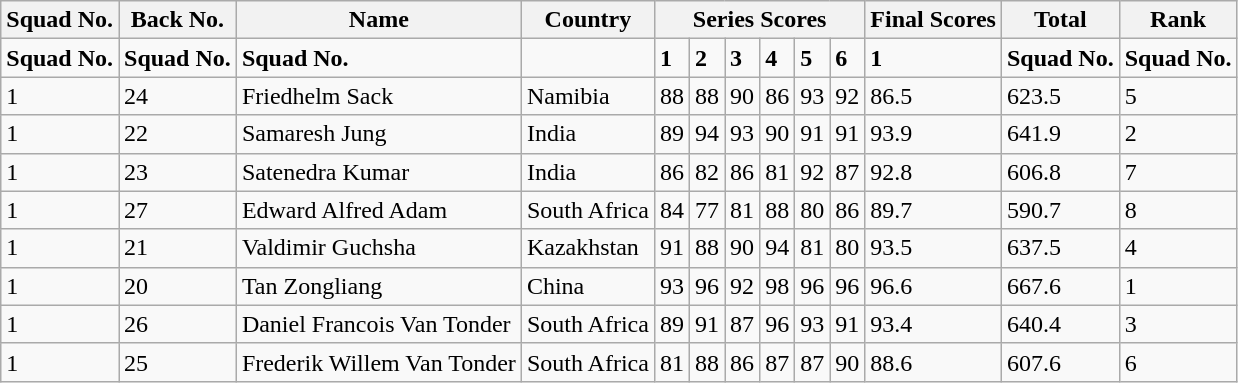<table class="wikitable">
<tr>
<th>Squad No.</th>
<th>Back No.</th>
<th>Name</th>
<th>Country</th>
<th colspan="6">Series Scores</th>
<th>Final Scores</th>
<th>Total</th>
<th>Rank</th>
</tr>
<tr>
<td><span><strong>Squad No.</strong></span></td>
<td><span><strong>Squad No.</strong></span></td>
<td><span><strong>Squad No.</strong></span></td>
<td></td>
<td><strong>1</strong></td>
<td><strong>2</strong></td>
<td><strong>3</strong></td>
<td><strong>4</strong></td>
<td><strong>5</strong></td>
<td><strong>6</strong></td>
<td><strong>1</strong></td>
<td><span><strong>Squad No.</strong></span></td>
<td><span><strong>Squad No.</strong></span></td>
</tr>
<tr>
<td>1</td>
<td>24</td>
<td>Friedhelm Sack</td>
<td>Namibia</td>
<td>88</td>
<td>88</td>
<td>90</td>
<td>86</td>
<td>93</td>
<td>92</td>
<td>86.5</td>
<td>623.5</td>
<td>5</td>
</tr>
<tr>
<td>1</td>
<td>22</td>
<td>Samaresh Jung</td>
<td>India</td>
<td>89</td>
<td>94</td>
<td>93</td>
<td>90</td>
<td>91</td>
<td>91</td>
<td>93.9</td>
<td>641.9</td>
<td>2</td>
</tr>
<tr>
<td>1</td>
<td>23</td>
<td>Satenedra Kumar</td>
<td>India</td>
<td>86</td>
<td>82</td>
<td>86</td>
<td>81</td>
<td>92</td>
<td>87</td>
<td>92.8</td>
<td>606.8</td>
<td>7</td>
</tr>
<tr>
<td>1</td>
<td>27</td>
<td>Edward Alfred Adam</td>
<td>South Africa</td>
<td>84</td>
<td>77</td>
<td>81</td>
<td>88</td>
<td>80</td>
<td>86</td>
<td>89.7</td>
<td>590.7</td>
<td>8</td>
</tr>
<tr>
<td>1</td>
<td>21</td>
<td>Valdimir Guchsha</td>
<td>Kazakhstan</td>
<td>91</td>
<td>88</td>
<td>90</td>
<td>94</td>
<td>81</td>
<td>80</td>
<td>93.5</td>
<td>637.5</td>
<td>4</td>
</tr>
<tr>
<td>1</td>
<td>20</td>
<td>Tan Zongliang</td>
<td>China</td>
<td>93</td>
<td>96</td>
<td>92</td>
<td>98</td>
<td>96</td>
<td>96</td>
<td>96.6</td>
<td>667.6</td>
<td>1</td>
</tr>
<tr>
<td>1</td>
<td>26</td>
<td>Daniel Francois Van Tonder</td>
<td>South Africa</td>
<td>89</td>
<td>91</td>
<td>87</td>
<td>96</td>
<td>93</td>
<td>91</td>
<td>93.4</td>
<td>640.4</td>
<td>3</td>
</tr>
<tr>
<td>1</td>
<td>25</td>
<td>Frederik Willem Van Tonder</td>
<td>South Africa</td>
<td>81</td>
<td>88</td>
<td>86</td>
<td>87</td>
<td>87</td>
<td>90</td>
<td>88.6</td>
<td>607.6</td>
<td>6</td>
</tr>
</table>
